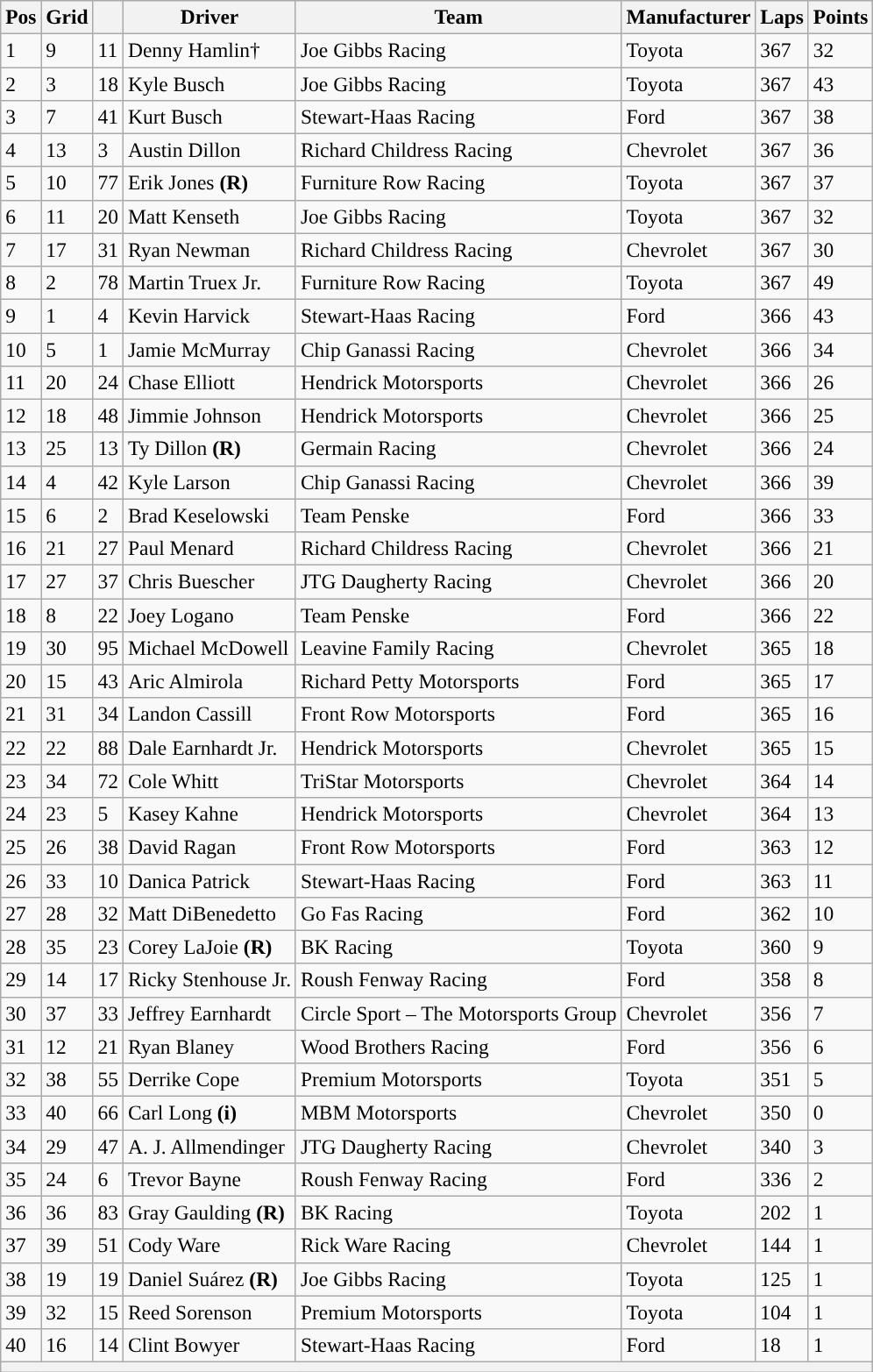<table class="wikitable" style="font-size:98%">
<tr>
<th>Pos</th>
<th>Grid</th>
<th></th>
<th>Driver</th>
<th>Team</th>
<th>Manufacturer</th>
<th>Laps</th>
<th>Points</th>
</tr>
<tr>
<td>1</td>
<td>9</td>
<td>11</td>
<td>Denny Hamlin†</td>
<td>Joe Gibbs Racing</td>
<td>Toyota</td>
<td>367</td>
<td>32</td>
</tr>
<tr>
<td>2</td>
<td>3</td>
<td>18</td>
<td>Kyle Busch</td>
<td>Joe Gibbs Racing</td>
<td>Toyota</td>
<td>367</td>
<td>43</td>
</tr>
<tr>
<td>3</td>
<td>7</td>
<td>41</td>
<td>Kurt Busch</td>
<td>Stewart-Haas Racing</td>
<td>Ford</td>
<td>367</td>
<td>38</td>
</tr>
<tr>
<td>4</td>
<td>13</td>
<td>3</td>
<td>Austin Dillon</td>
<td>Richard Childress Racing</td>
<td>Chevrolet</td>
<td>367</td>
<td>36</td>
</tr>
<tr>
<td>5</td>
<td>10</td>
<td>77</td>
<td>Erik Jones <strong>(R)</strong></td>
<td>Furniture Row Racing</td>
<td>Toyota</td>
<td>367</td>
<td>37</td>
</tr>
<tr>
<td>6</td>
<td>11</td>
<td>20</td>
<td>Matt Kenseth</td>
<td>Joe Gibbs Racing</td>
<td>Toyota</td>
<td>367</td>
<td>32</td>
</tr>
<tr>
<td>7</td>
<td>17</td>
<td>31</td>
<td>Ryan Newman</td>
<td>Richard Childress Racing</td>
<td>Chevrolet</td>
<td>367</td>
<td>30</td>
</tr>
<tr>
<td>8</td>
<td>2</td>
<td>78</td>
<td>Martin Truex Jr.</td>
<td>Furniture Row Racing</td>
<td>Toyota</td>
<td>367</td>
<td>49</td>
</tr>
<tr>
<td>9</td>
<td>1</td>
<td>4</td>
<td>Kevin Harvick</td>
<td>Stewart-Haas Racing</td>
<td>Ford</td>
<td>366</td>
<td>43</td>
</tr>
<tr>
<td>10</td>
<td>5</td>
<td>1</td>
<td>Jamie McMurray</td>
<td>Chip Ganassi Racing</td>
<td>Chevrolet</td>
<td>366</td>
<td>34</td>
</tr>
<tr>
<td>11</td>
<td>20</td>
<td>24</td>
<td>Chase Elliott</td>
<td>Hendrick Motorsports</td>
<td>Chevrolet</td>
<td>366</td>
<td>26</td>
</tr>
<tr>
<td>12</td>
<td>18</td>
<td>48</td>
<td>Jimmie Johnson</td>
<td>Hendrick Motorsports</td>
<td>Chevrolet</td>
<td>366</td>
<td>25</td>
</tr>
<tr>
<td>13</td>
<td>25</td>
<td>13</td>
<td>Ty Dillon <strong>(R)</strong></td>
<td>Germain Racing</td>
<td>Chevrolet</td>
<td>366</td>
<td>24</td>
</tr>
<tr>
<td>14</td>
<td>4</td>
<td>42</td>
<td>Kyle Larson</td>
<td>Chip Ganassi Racing</td>
<td>Chevrolet</td>
<td>366</td>
<td>39</td>
</tr>
<tr>
<td>15</td>
<td>6</td>
<td>2</td>
<td>Brad Keselowski</td>
<td>Team Penske</td>
<td>Ford</td>
<td>366</td>
<td>33</td>
</tr>
<tr>
<td>16</td>
<td>21</td>
<td>27</td>
<td>Paul Menard</td>
<td>Richard Childress Racing</td>
<td>Chevrolet</td>
<td>366</td>
<td>21</td>
</tr>
<tr>
<td>17</td>
<td>27</td>
<td>37</td>
<td>Chris Buescher</td>
<td>JTG Daugherty Racing</td>
<td>Chevrolet</td>
<td>366</td>
<td>20</td>
</tr>
<tr>
<td>18</td>
<td>8</td>
<td>22</td>
<td>Joey Logano</td>
<td>Team Penske</td>
<td>Ford</td>
<td>366</td>
<td>22</td>
</tr>
<tr>
<td>19</td>
<td>30</td>
<td>95</td>
<td>Michael McDowell</td>
<td>Leavine Family Racing</td>
<td>Chevrolet</td>
<td>365</td>
<td>18</td>
</tr>
<tr>
<td>20</td>
<td>15</td>
<td>43</td>
<td>Aric Almirola</td>
<td>Richard Petty Motorsports</td>
<td>Ford</td>
<td>365</td>
<td>17</td>
</tr>
<tr>
<td>21</td>
<td>31</td>
<td>34</td>
<td>Landon Cassill</td>
<td>Front Row Motorsports</td>
<td>Ford</td>
<td>365</td>
<td>16</td>
</tr>
<tr>
<td>22</td>
<td>22</td>
<td>88</td>
<td>Dale Earnhardt Jr.</td>
<td>Hendrick Motorsports</td>
<td>Chevrolet</td>
<td>365</td>
<td>15</td>
</tr>
<tr>
<td>23</td>
<td>34</td>
<td>72</td>
<td>Cole Whitt</td>
<td>TriStar Motorsports</td>
<td>Chevrolet</td>
<td>364</td>
<td>14</td>
</tr>
<tr>
<td>24</td>
<td>23</td>
<td>5</td>
<td>Kasey Kahne</td>
<td>Hendrick Motorsports</td>
<td>Chevrolet</td>
<td>364</td>
<td>13</td>
</tr>
<tr>
<td>25</td>
<td>26</td>
<td>38</td>
<td>David Ragan</td>
<td>Front Row Motorsports</td>
<td>Ford</td>
<td>363</td>
<td>12</td>
</tr>
<tr>
<td>26</td>
<td>33</td>
<td>10</td>
<td>Danica Patrick</td>
<td>Stewart-Haas Racing</td>
<td>Ford</td>
<td>363</td>
<td>11</td>
</tr>
<tr>
<td>27</td>
<td>28</td>
<td>32</td>
<td>Matt DiBenedetto</td>
<td>Go Fas Racing</td>
<td>Ford</td>
<td>362</td>
<td>10</td>
</tr>
<tr>
<td>28</td>
<td>35</td>
<td>23</td>
<td>Corey LaJoie <strong>(R)</strong></td>
<td>BK Racing</td>
<td>Toyota</td>
<td>360</td>
<td>9</td>
</tr>
<tr>
<td>29</td>
<td>14</td>
<td>17</td>
<td>Ricky Stenhouse Jr.</td>
<td>Roush Fenway Racing</td>
<td>Ford</td>
<td>358</td>
<td>8</td>
</tr>
<tr>
<td>30</td>
<td>37</td>
<td>33</td>
<td>Jeffrey Earnhardt</td>
<td>Circle Sport – The Motorsports Group</td>
<td>Chevrolet</td>
<td>356</td>
<td>7</td>
</tr>
<tr>
<td>31</td>
<td>12</td>
<td>21</td>
<td>Ryan Blaney</td>
<td>Wood Brothers Racing</td>
<td>Ford</td>
<td>356</td>
<td>6</td>
</tr>
<tr>
<td>32</td>
<td>38</td>
<td>55</td>
<td>Derrike Cope</td>
<td>Premium Motorsports</td>
<td>Toyota</td>
<td>351</td>
<td>5</td>
</tr>
<tr>
<td>33</td>
<td>40</td>
<td>66</td>
<td>Carl Long <strong>(i)</strong></td>
<td>MBM Motorsports</td>
<td>Chevrolet</td>
<td>350</td>
<td>0</td>
</tr>
<tr>
<td>34</td>
<td>29</td>
<td>47</td>
<td>A. J. Allmendinger</td>
<td>JTG Daugherty Racing</td>
<td>Chevrolet</td>
<td>340</td>
<td>3</td>
</tr>
<tr>
<td>35</td>
<td>24</td>
<td>6</td>
<td>Trevor Bayne</td>
<td>Roush Fenway Racing</td>
<td>Ford</td>
<td>336</td>
<td>2</td>
</tr>
<tr>
<td>36</td>
<td>36</td>
<td>83</td>
<td>Gray Gaulding <strong>(R)</strong></td>
<td>BK Racing</td>
<td>Toyota</td>
<td>202</td>
<td>1</td>
</tr>
<tr>
<td>37</td>
<td>39</td>
<td>51</td>
<td>Cody Ware</td>
<td>Rick Ware Racing</td>
<td>Chevrolet</td>
<td>144</td>
<td>1</td>
</tr>
<tr>
<td>38</td>
<td>19</td>
<td>19</td>
<td>Daniel Suárez <strong>(R)</strong></td>
<td>Joe Gibbs Racing</td>
<td>Toyota</td>
<td>125</td>
<td>1</td>
</tr>
<tr>
<td>39</td>
<td>32</td>
<td>15</td>
<td>Reed Sorenson</td>
<td>Premium Motorsports</td>
<td>Toyota</td>
<td>104</td>
<td>1</td>
</tr>
<tr>
<td>40</td>
<td>16</td>
<td>14</td>
<td>Clint Bowyer</td>
<td>Stewart-Haas Racing</td>
<td>Ford</td>
<td>18</td>
<td>1</td>
</tr>
<tr>
<th colspan="8"></th>
</tr>
</table>
